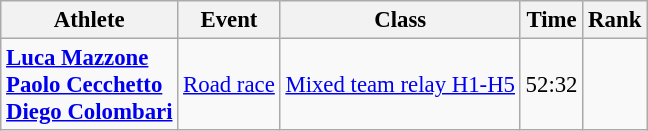<table class=wikitable style=font-size:95%;text-align:center>
<tr>
<th>Athlete</th>
<th>Event</th>
<th>Class</th>
<th>Time</th>
<th>Rank</th>
</tr>
<tr align=center>
<td align=left><strong><a href='#'>Luca Mazzone</a><br><a href='#'>Paolo Cecchetto</a><br><a href='#'>Diego Colombari</a></strong></td>
<td align=left><a href='#'>Road race</a></td>
<td><a href='#'>Mixed team relay H1-H5</a></td>
<td>52:32</td>
<td></td>
</tr>
</table>
